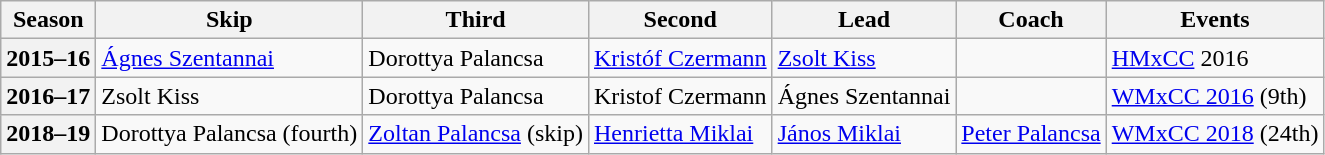<table class="wikitable">
<tr>
<th scope="col">Season</th>
<th scope="col">Skip</th>
<th scope="col">Third</th>
<th scope="col">Second</th>
<th scope="col">Lead</th>
<th scope="col">Coach</th>
<th scope="col">Events</th>
</tr>
<tr>
<th scope="row">2015–16</th>
<td><a href='#'>Ágnes Szentannai</a></td>
<td>Dorottya Palancsa</td>
<td><a href='#'>Kristóf Czermann</a></td>
<td><a href='#'>Zsolt Kiss</a></td>
<td></td>
<td><a href='#'>HMxCC</a> 2016 </td>
</tr>
<tr>
<th scope="row">2016–17</th>
<td>Zsolt Kiss</td>
<td>Dorottya Palancsa</td>
<td>Kristof Czermann</td>
<td>Ágnes Szentannai</td>
<td></td>
<td><a href='#'>WMxCC 2016</a> (9th)</td>
</tr>
<tr>
<th scope="row">2018–19</th>
<td>Dorottya Palancsa (fourth)</td>
<td><a href='#'>Zoltan Palancsa</a> (skip)</td>
<td><a href='#'>Henrietta Miklai</a></td>
<td><a href='#'>János Miklai</a></td>
<td><a href='#'>Peter Palancsa</a></td>
<td><a href='#'>WMxCC 2018</a> (24th)</td>
</tr>
</table>
